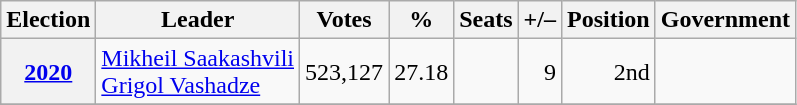<table class="wikitable" style="text-align: right;">
<tr>
<th>Election</th>
<th>Leader</th>
<th>Votes</th>
<th>%</th>
<th>Seats</th>
<th>+/–</th>
<th>Position</th>
<th>Government</th>
</tr>
<tr>
<th><a href='#'>2020</a></th>
<td align="left"><a href='#'>Mikheil Saakashvili</a><br><a href='#'>Grigol Vashadze</a></td>
<td>523,127</td>
<td>27.18</td>
<td></td>
<td> 9</td>
<td> 2nd</td>
<td></td>
</tr>
<tr>
</tr>
</table>
